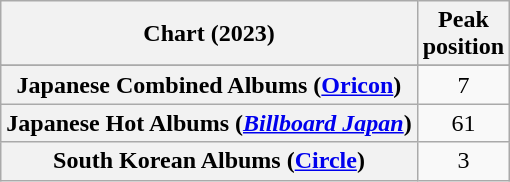<table class="wikitable sortable plainrowheaders" style="text-align:center;">
<tr>
<th scope="col">Chart (2023)</th>
<th scope="col">Peak<br>position</th>
</tr>
<tr>
</tr>
<tr>
<th scope="row">Japanese Combined Albums (<a href='#'>Oricon</a>)</th>
<td>7</td>
</tr>
<tr>
<th scope="row">Japanese Hot Albums (<em><a href='#'>Billboard Japan</a></em>)</th>
<td>61</td>
</tr>
<tr>
<th scope="row">South Korean Albums (<a href='#'>Circle</a>)</th>
<td>3</td>
</tr>
</table>
